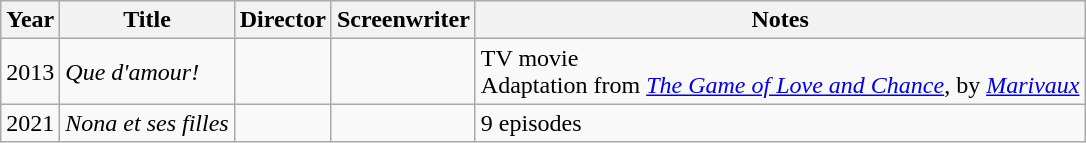<table class="wikitable">
<tr>
<th>Year</th>
<th>Title</th>
<th>Director</th>
<th>Screenwriter</th>
<th>Notes</th>
</tr>
<tr>
<td>2013</td>
<td><em>Que d'amour!</em></td>
<td></td>
<td></td>
<td>TV movie<br>Adaptation from <em><a href='#'>The Game of Love and Chance</a></em>, by <em><a href='#'>Marivaux</a></em></td>
</tr>
<tr>
<td>2021</td>
<td><em>Nona et ses filles</em></td>
<td></td>
<td></td>
<td>9 episodes</td>
</tr>
</table>
